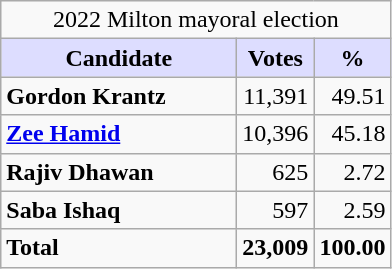<table class="wikitable sortable">
<tr>
<td colspan="3" style="text-align:center;">2022 Milton mayoral election </td>
</tr>
<tr>
<th style="background:#ddf; width:150px;">Candidate</th>
<th style="background:#ddf;">Votes</th>
<th style="background:#ddf;">%</th>
</tr>
<tr>
<td><strong>Gordon Krantz</strong></td>
<td align=right>11,391</td>
<td style="text-align:right;">49.51</td>
</tr>
<tr>
<td><strong><a href='#'>Zee Hamid</a></strong></td>
<td style="text-align:right;">10,396</td>
<td style="text-align:right;">45.18</td>
</tr>
<tr>
<td><strong>Rajiv Dhawan</strong></td>
<td align=right>625</td>
<td style="text-align:right;">2.72</td>
</tr>
<tr>
<td><strong>Saba Ishaq</strong></td>
<td align=right>597</td>
<td style="text-align:right;">2.59</td>
</tr>
<tr>
<td><strong>Total</strong></td>
<td align=right><strong>23,009</strong></td>
<td style="text-align:right;"><strong>100.00</strong></td>
</tr>
</table>
